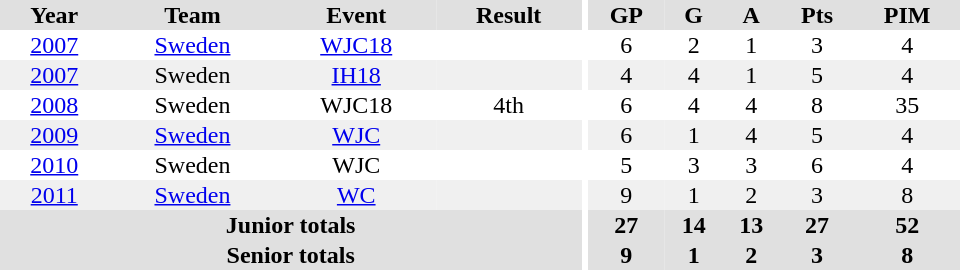<table border="0" cellpadding="1" cellspacing="0" ID="Table3" style="text-align:center; width:40em;">
<tr bgcolor="#e0e0e0">
<th>Year</th>
<th>Team</th>
<th>Event</th>
<th>Result</th>
<th rowspan="99" bgcolor="#ffffff"></th>
<th>GP</th>
<th>G</th>
<th>A</th>
<th>Pts</th>
<th>PIM</th>
</tr>
<tr>
<td><a href='#'>2007</a></td>
<td><a href='#'>Sweden</a></td>
<td><a href='#'>WJC18</a></td>
<td></td>
<td>6</td>
<td>2</td>
<td>1</td>
<td>3</td>
<td>4</td>
</tr>
<tr bgcolor="#f0f0f0">
<td><a href='#'>2007</a></td>
<td>Sweden</td>
<td><a href='#'>IH18</a></td>
<td></td>
<td>4</td>
<td>4</td>
<td>1</td>
<td>5</td>
<td>4</td>
</tr>
<tr>
<td><a href='#'>2008</a></td>
<td>Sweden</td>
<td>WJC18</td>
<td>4th</td>
<td>6</td>
<td>4</td>
<td>4</td>
<td>8</td>
<td>35</td>
</tr>
<tr bgcolor="#f0f0f0">
<td><a href='#'>2009</a></td>
<td><a href='#'>Sweden</a></td>
<td><a href='#'>WJC</a></td>
<td></td>
<td>6</td>
<td>1</td>
<td>4</td>
<td>5</td>
<td>4</td>
</tr>
<tr>
<td><a href='#'>2010</a></td>
<td>Sweden</td>
<td>WJC</td>
<td></td>
<td>5</td>
<td>3</td>
<td>3</td>
<td>6</td>
<td>4</td>
</tr>
<tr bgcolor="#f0f0f0">
<td><a href='#'>2011</a></td>
<td><a href='#'>Sweden</a></td>
<td><a href='#'>WC</a></td>
<td></td>
<td>9</td>
<td>1</td>
<td>2</td>
<td>3</td>
<td>8</td>
</tr>
<tr bgcolor="#e0e0e0">
<th colspan="4">Junior totals</th>
<th>27</th>
<th>14</th>
<th>13</th>
<th>27</th>
<th>52</th>
</tr>
<tr bgcolor="#e0e0e0">
<th colspan="4">Senior totals</th>
<th>9</th>
<th>1</th>
<th>2</th>
<th>3</th>
<th>8</th>
</tr>
</table>
